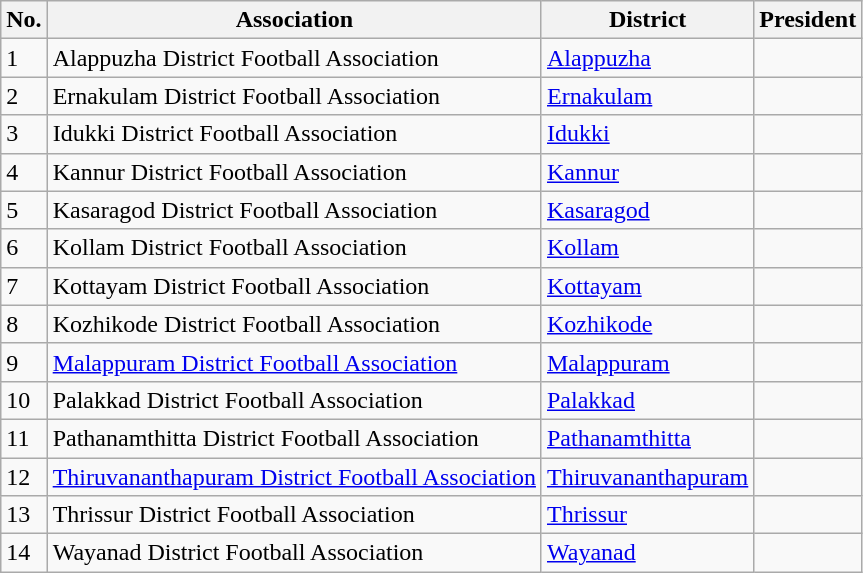<table class="wikitable sortable">
<tr>
<th>No.</th>
<th>Association</th>
<th>District</th>
<th>President</th>
</tr>
<tr>
<td>1</td>
<td>Alappuzha District Football Association</td>
<td><a href='#'>Alappuzha</a></td>
<td></td>
</tr>
<tr>
<td>2</td>
<td>Ernakulam District Football Association</td>
<td><a href='#'>Ernakulam</a></td>
<td></td>
</tr>
<tr>
<td>3</td>
<td>Idukki District Football Association</td>
<td><a href='#'>Idukki</a></td>
<td></td>
</tr>
<tr>
<td>4</td>
<td>Kannur District Football Association</td>
<td><a href='#'>Kannur</a></td>
<td></td>
</tr>
<tr>
<td>5</td>
<td>Kasaragod District Football Association</td>
<td><a href='#'>Kasaragod</a></td>
<td></td>
</tr>
<tr>
<td>6</td>
<td>Kollam District Football Association</td>
<td><a href='#'>Kollam</a></td>
<td></td>
</tr>
<tr>
<td>7</td>
<td>Kottayam District Football Association</td>
<td><a href='#'>Kottayam</a></td>
<td></td>
</tr>
<tr>
<td>8</td>
<td>Kozhikode District Football Association</td>
<td><a href='#'>Kozhikode</a></td>
<td></td>
</tr>
<tr>
<td>9</td>
<td><a href='#'>Malappuram District Football Association</a></td>
<td><a href='#'>Malappuram</a></td>
<td></td>
</tr>
<tr>
<td>10</td>
<td>Palakkad District Football Association</td>
<td><a href='#'>Palakkad</a></td>
<td></td>
</tr>
<tr>
<td>11</td>
<td>Pathanamthitta District Football Association</td>
<td><a href='#'>Pathanamthitta</a></td>
<td></td>
</tr>
<tr>
<td>12</td>
<td><a href='#'>Thiruvananthapuram District Football Association</a></td>
<td><a href='#'>Thiruvananthapuram</a></td>
<td></td>
</tr>
<tr>
<td>13</td>
<td>Thrissur District Football Association</td>
<td><a href='#'>Thrissur</a></td>
<td></td>
</tr>
<tr>
<td>14</td>
<td>Wayanad District Football Association</td>
<td><a href='#'>Wayanad</a></td>
<td></td>
</tr>
</table>
